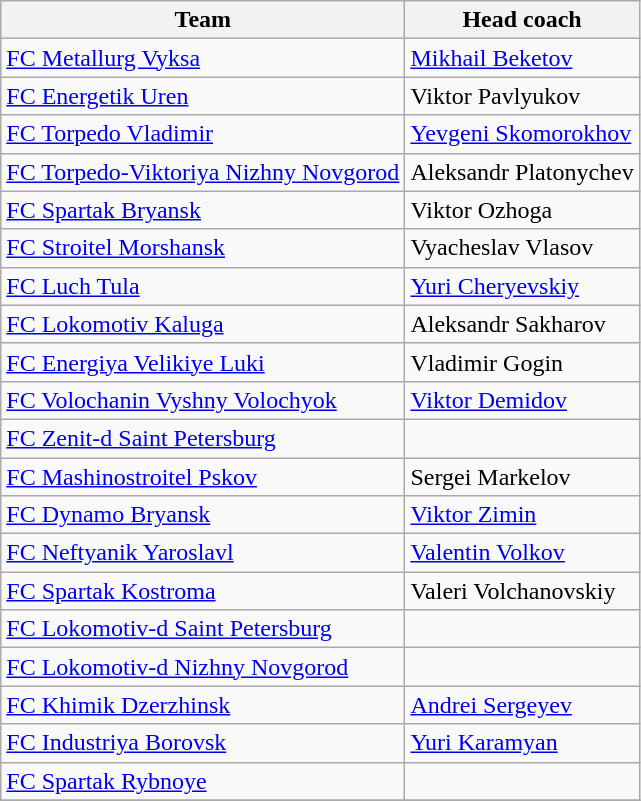<table class="wikitable">
<tr>
<th>Team</th>
<th>Head coach</th>
</tr>
<tr>
<td><a href='#'>FC Metallurg Vyksa</a></td>
<td><a href='#'>Mikhail Beketov</a></td>
</tr>
<tr>
<td><a href='#'>FC Energetik Uren</a></td>
<td>Viktor Pavlyukov</td>
</tr>
<tr>
<td><a href='#'>FC Torpedo Vladimir</a></td>
<td><a href='#'>Yevgeni Skomorokhov</a></td>
</tr>
<tr>
<td><a href='#'>FC Torpedo-Viktoriya Nizhny Novgorod</a></td>
<td>Aleksandr Platonychev</td>
</tr>
<tr>
<td><a href='#'>FC Spartak Bryansk</a></td>
<td>Viktor Ozhoga</td>
</tr>
<tr>
<td><a href='#'>FC Stroitel Morshansk</a></td>
<td>Vyacheslav Vlasov</td>
</tr>
<tr>
<td><a href='#'>FC Luch Tula</a></td>
<td><a href='#'>Yuri Cheryevskiy</a></td>
</tr>
<tr>
<td><a href='#'>FC Lokomotiv Kaluga</a></td>
<td>Aleksandr Sakharov</td>
</tr>
<tr>
<td><a href='#'>FC Energiya Velikiye Luki</a></td>
<td>Vladimir Gogin</td>
</tr>
<tr>
<td><a href='#'>FC Volochanin Vyshny Volochyok</a></td>
<td><a href='#'>Viktor Demidov</a></td>
</tr>
<tr>
<td><a href='#'>FC Zenit-d Saint Petersburg</a></td>
<td></td>
</tr>
<tr>
<td><a href='#'>FC Mashinostroitel Pskov</a></td>
<td>Sergei Markelov</td>
</tr>
<tr>
<td><a href='#'>FC Dynamo Bryansk</a></td>
<td><a href='#'>Viktor Zimin</a></td>
</tr>
<tr>
<td><a href='#'>FC Neftyanik Yaroslavl</a></td>
<td><a href='#'>Valentin Volkov</a></td>
</tr>
<tr>
<td><a href='#'>FC Spartak Kostroma</a></td>
<td>Valeri Volchanovskiy</td>
</tr>
<tr>
<td><a href='#'>FC Lokomotiv-d Saint Petersburg</a></td>
<td></td>
</tr>
<tr>
<td><a href='#'>FC Lokomotiv-d Nizhny Novgorod</a></td>
<td></td>
</tr>
<tr>
<td><a href='#'>FC Khimik Dzerzhinsk</a></td>
<td><a href='#'>Andrei Sergeyev</a></td>
</tr>
<tr>
<td><a href='#'>FC Industriya Borovsk</a></td>
<td><a href='#'>Yuri Karamyan</a></td>
</tr>
<tr>
<td><a href='#'>FC Spartak Rybnoye</a></td>
<td></td>
</tr>
<tr>
</tr>
</table>
